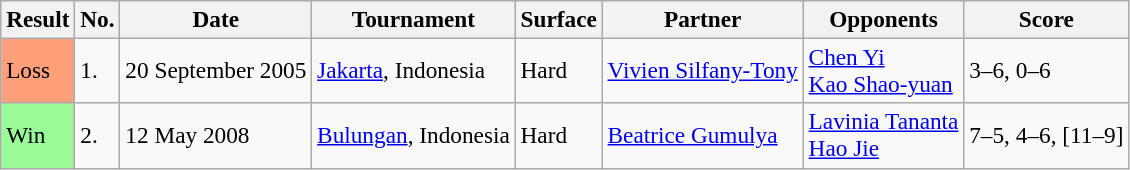<table class= wikitable style="font-size:97%;">
<tr>
<th>Result</th>
<th>No.</th>
<th>Date</th>
<th>Tournament</th>
<th>Surface</th>
<th>Partner</th>
<th>Opponents</th>
<th>Score</th>
</tr>
<tr>
<td bgcolor="FFA07A">Loss</td>
<td>1.</td>
<td>20 September 2005</td>
<td><a href='#'>Jakarta</a>, Indonesia</td>
<td>Hard</td>
<td> <a href='#'>Vivien Silfany-Tony</a></td>
<td> <a href='#'>Chen Yi</a> <br>  <a href='#'>Kao Shao-yuan</a></td>
<td>3–6, 0–6</td>
</tr>
<tr>
<td style="background:#98fb98;">Win</td>
<td>2.</td>
<td>12 May 2008</td>
<td><a href='#'>Bulungan</a>, Indonesia</td>
<td>Hard</td>
<td> <a href='#'>Beatrice Gumulya</a></td>
<td> <a href='#'>Lavinia Tananta</a> <br>  <a href='#'>Hao Jie</a></td>
<td>7–5, 4–6, [11–9]</td>
</tr>
</table>
